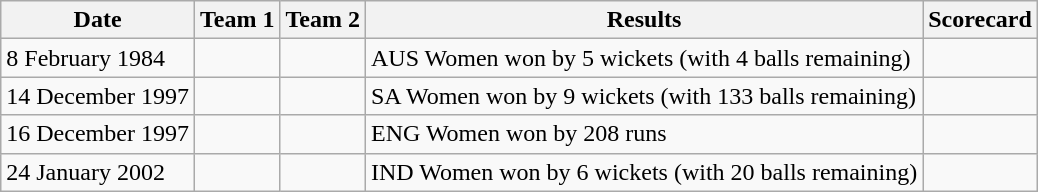<table class="wikitable" border="1">
<tr>
<th>Date</th>
<th>Team 1</th>
<th>Team 2</th>
<th>Results</th>
<th>Scorecard</th>
</tr>
<tr>
<td>8 February 1984</td>
<td></td>
<td></td>
<td>AUS Women won by 5 wickets (with 4 balls remaining)</td>
<td></td>
</tr>
<tr>
<td>14 December 1997</td>
<td></td>
<td></td>
<td>SA Women won by 9 wickets (with 133 balls remaining)</td>
<td></td>
</tr>
<tr>
<td>16 December 1997</td>
<td></td>
<td></td>
<td>ENG Women won by 208 runs</td>
<td></td>
</tr>
<tr>
<td>24 January 2002</td>
<td></td>
<td></td>
<td>IND Women won by 6 wickets (with 20 balls remaining)</td>
<td></td>
</tr>
</table>
